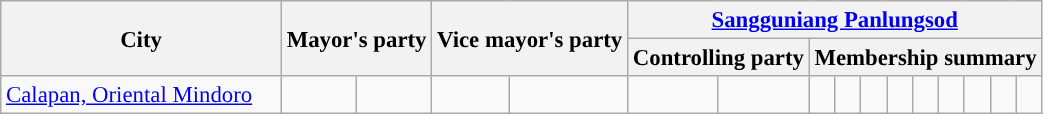<table class="wikitable" style="font-size:95%;">
<tr>
<th width="180px" rowspan="2">City</th>
<th colspan="2" rowspan="2">Mayor's party</th>
<th colspan="2" rowspan="2">Vice mayor's party</th>
<th colspan="14"><a href='#'>Sangguniang Panlungsod</a></th>
</tr>
<tr>
<th colspan="2">Controlling party</th>
<th colspan="12">Membership summary</th>
</tr>
<tr>
<td><a href='#'>Calapan, Oriental Mindoro</a></td>
<td></td>
<td></td>
<td></td>
<td> </td>
<td> </td>
<td> </td>
<td> </td>
<td> </td>
<td> </td>
<td> </td>
<td> </td>
<td> </td>
<td> </td>
<td> </td>
<td> </td>
</tr>
</table>
